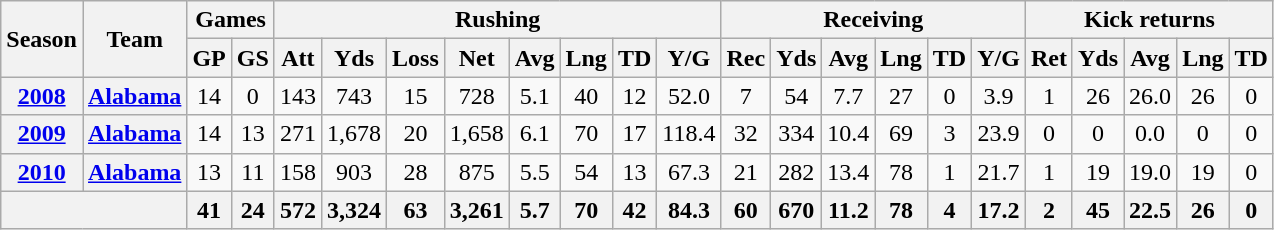<table class=wikitable style="text-align:center;">
<tr>
<th rowspan="2">Season</th>
<th rowspan="2">Team</th>
<th colspan="2">Games</th>
<th colspan="8">Rushing</th>
<th colspan="6">Receiving</th>
<th colspan="5">Kick returns</th>
</tr>
<tr>
<th>GP</th>
<th>GS</th>
<th>Att</th>
<th>Yds</th>
<th>Loss</th>
<th>Net</th>
<th>Avg</th>
<th>Lng</th>
<th>TD</th>
<th>Y/G</th>
<th>Rec</th>
<th>Yds</th>
<th>Avg</th>
<th>Lng</th>
<th>TD</th>
<th>Y/G</th>
<th>Ret</th>
<th>Yds</th>
<th>Avg</th>
<th>Lng</th>
<th>TD</th>
</tr>
<tr>
<th><a href='#'>2008</a></th>
<th><a href='#'>Alabama</a></th>
<td>14</td>
<td>0</td>
<td>143</td>
<td>743</td>
<td>15</td>
<td>728</td>
<td>5.1</td>
<td>40</td>
<td>12</td>
<td>52.0</td>
<td>7</td>
<td>54</td>
<td>7.7</td>
<td>27</td>
<td>0</td>
<td>3.9</td>
<td>1</td>
<td>26</td>
<td>26.0</td>
<td>26</td>
<td>0</td>
</tr>
<tr>
<th><a href='#'>2009</a></th>
<th><a href='#'>Alabama</a></th>
<td>14</td>
<td>13</td>
<td>271</td>
<td>1,678</td>
<td>20</td>
<td>1,658</td>
<td>6.1</td>
<td>70</td>
<td>17</td>
<td>118.4</td>
<td>32</td>
<td>334</td>
<td>10.4</td>
<td>69</td>
<td>3</td>
<td>23.9</td>
<td>0</td>
<td>0</td>
<td>0.0</td>
<td>0</td>
<td>0</td>
</tr>
<tr>
<th><a href='#'>2010</a></th>
<th><a href='#'>Alabama</a></th>
<td>13</td>
<td>11</td>
<td>158</td>
<td>903</td>
<td>28</td>
<td>875</td>
<td>5.5</td>
<td>54</td>
<td>13</td>
<td>67.3</td>
<td>21</td>
<td>282</td>
<td>13.4</td>
<td>78</td>
<td>1</td>
<td>21.7</td>
<td>1</td>
<td>19</td>
<td>19.0</td>
<td>19</td>
<td>0</td>
</tr>
<tr>
<th colspan="2"></th>
<th>41</th>
<th>24</th>
<th>572</th>
<th>3,324</th>
<th>63</th>
<th>3,261</th>
<th>5.7</th>
<th>70</th>
<th>42</th>
<th>84.3</th>
<th>60</th>
<th>670</th>
<th>11.2</th>
<th>78</th>
<th>4</th>
<th>17.2</th>
<th>2</th>
<th>45</th>
<th>22.5</th>
<th>26</th>
<th>0</th>
</tr>
</table>
